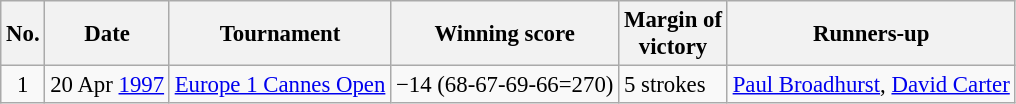<table class="wikitable" style="font-size:95%;">
<tr>
<th>No.</th>
<th>Date</th>
<th>Tournament</th>
<th>Winning score</th>
<th>Margin of<br>victory</th>
<th>Runners-up</th>
</tr>
<tr>
<td align=center>1</td>
<td align=right>20 Apr <a href='#'>1997</a></td>
<td><a href='#'>Europe 1 Cannes Open</a></td>
<td>−14 (68-67-69-66=270)</td>
<td>5 strokes</td>
<td> <a href='#'>Paul Broadhurst</a>,  <a href='#'>David Carter</a></td>
</tr>
</table>
